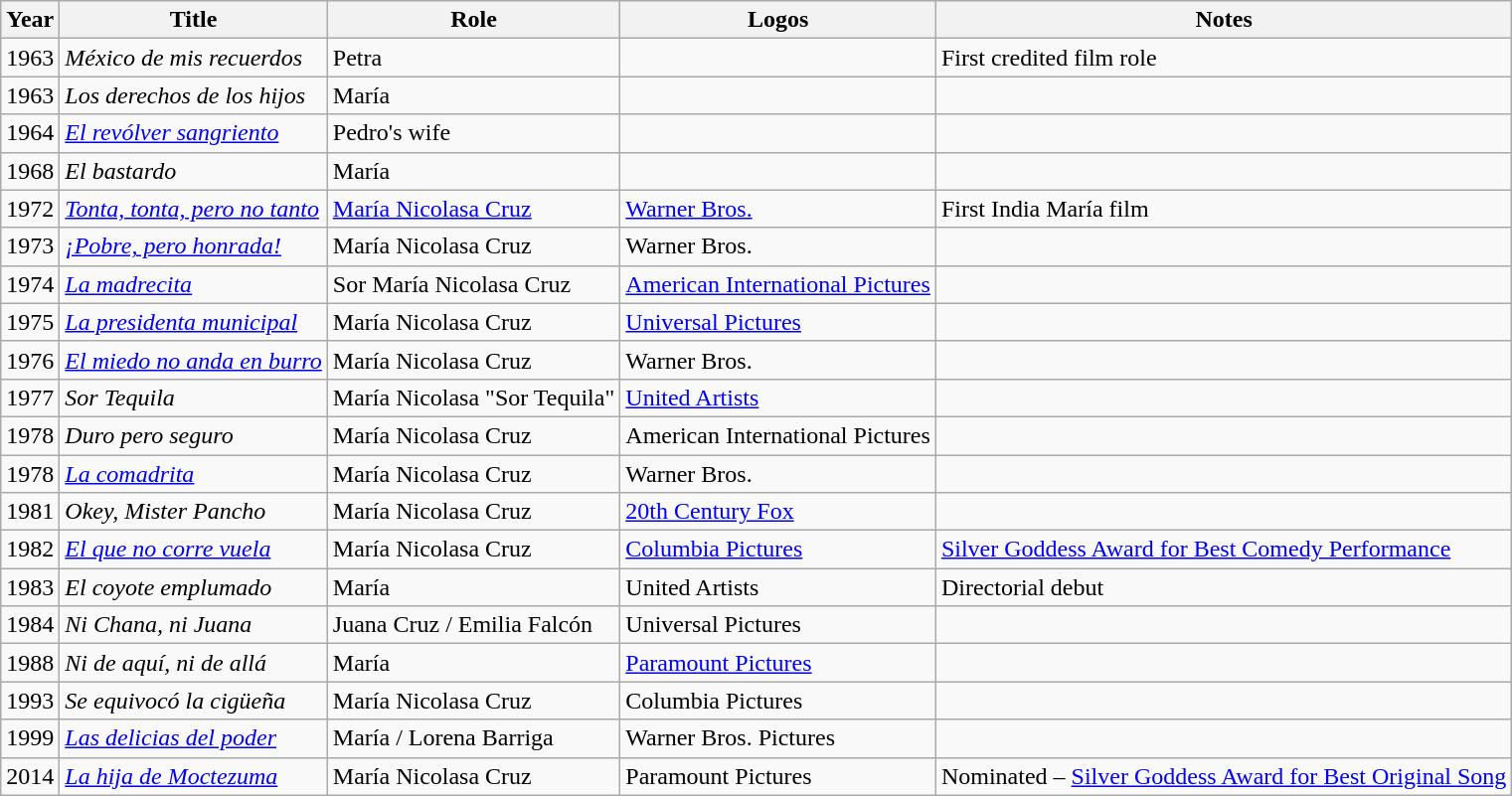<table class="wikitable">
<tr>
<th>Year</th>
<th>Title</th>
<th>Role</th>
<th>Logos</th>
<th>Notes</th>
</tr>
<tr>
<td>1963</td>
<td><em>México de mis recuerdos</em></td>
<td>Petra</td>
<td></td>
<td>First credited film role</td>
</tr>
<tr>
<td>1963</td>
<td><em>Los derechos de los hijos</em></td>
<td>María</td>
<td></td>
<td></td>
</tr>
<tr>
<td>1964</td>
<td><em><a href='#'>El revólver sangriento</a></em></td>
<td>Pedro's wife</td>
<td></td>
<td></td>
</tr>
<tr>
<td>1968</td>
<td><em>El bastardo</em></td>
<td>María</td>
<td></td>
<td></td>
</tr>
<tr>
<td>1972</td>
<td><em><a href='#'>Tonta, tonta, pero no tanto</a></em></td>
<td><a href='#'>María Nicolasa Cruz</a></td>
<td><a href='#'>Warner Bros.</a></td>
<td>First India María film</td>
</tr>
<tr>
<td>1973</td>
<td><em><a href='#'>¡Pobre, pero honrada!</a></em></td>
<td>María Nicolasa Cruz</td>
<td>Warner Bros.</td>
<td></td>
</tr>
<tr>
<td>1974</td>
<td><em><a href='#'>La madrecita</a> </em></td>
<td>Sor María Nicolasa Cruz</td>
<td><a href='#'>American International Pictures</a></td>
<td></td>
</tr>
<tr>
<td>1975</td>
<td><em><a href='#'>La presidenta municipal</a></em></td>
<td>María Nicolasa Cruz</td>
<td><a href='#'>Universal Pictures</a></td>
<td></td>
</tr>
<tr>
<td>1976</td>
<td><em><a href='#'>El miedo no anda en burro</a></em></td>
<td>María Nicolasa Cruz</td>
<td>Warner Bros.</td>
<td></td>
</tr>
<tr>
<td>1977</td>
<td><em>Sor Tequila</em></td>
<td>María Nicolasa "Sor Tequila"</td>
<td><a href='#'>United Artists</a></td>
<td></td>
</tr>
<tr>
<td>1978</td>
<td><em>Duro pero seguro</em></td>
<td>María Nicolasa Cruz</td>
<td>American International Pictures</td>
<td></td>
</tr>
<tr>
<td>1978</td>
<td><em><a href='#'>La comadrita</a></em></td>
<td>María Nicolasa Cruz</td>
<td>Warner Bros.</td>
<td></td>
</tr>
<tr>
<td>1981</td>
<td><em>Okey, Mister Pancho</em></td>
<td>María Nicolasa Cruz</td>
<td><a href='#'>20th Century Fox</a></td>
<td></td>
</tr>
<tr>
<td>1982</td>
<td><em><a href='#'>El que no corre vuela</a></em></td>
<td>María Nicolasa Cruz</td>
<td><a href='#'>Columbia Pictures</a></td>
<td><a href='#'>Silver Goddess Award for Best Comedy Performance</a></td>
</tr>
<tr>
<td>1983</td>
<td><em>El coyote emplumado</em></td>
<td>María</td>
<td>United Artists</td>
<td>Directorial debut</td>
</tr>
<tr>
<td>1984</td>
<td><em>Ni Chana, ni Juana</em></td>
<td>Juana Cruz / Emilia Falcón</td>
<td>Universal Pictures</td>
<td></td>
</tr>
<tr>
<td>1988</td>
<td><em>Ni de aquí, ni de allá</em></td>
<td>María</td>
<td><a href='#'>Paramount Pictures</a></td>
<td></td>
</tr>
<tr>
<td>1993</td>
<td><em>Se equivocó la cigüeña</em></td>
<td>María Nicolasa Cruz</td>
<td>Columbia Pictures</td>
<td></td>
</tr>
<tr>
<td>1999</td>
<td><em><a href='#'>Las delicias del poder</a></em></td>
<td>María / Lorena Barriga</td>
<td>Warner Bros. Pictures</td>
<td></td>
</tr>
<tr>
<td>2014</td>
<td><em><a href='#'>La hija de Moctezuma</a></em></td>
<td>María Nicolasa Cruz</td>
<td>Paramount Pictures</td>
<td>Nominated – <a href='#'>Silver Goddess Award for Best Original Song</a></td>
</tr>
</table>
